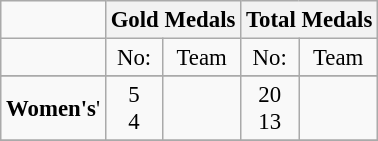<table class="wikitable" style="text-align: center; font-size:95%;">
<tr>
<td></td>
<th colspan=2>Gold Medals</th>
<th colspan=2>Total Medals</th>
</tr>
<tr>
<td></td>
<td>No:</td>
<td>Team</td>
<td>No:</td>
<td>Team</td>
</tr>
<tr>
</tr>
<tr>
<td><strong>Women's</strong>'</td>
<td>5 <br> 4</td>
<td align="left"> <br> </td>
<td>20 <br> 13</td>
<td align="left"> <br> </td>
</tr>
<tr>
</tr>
</table>
